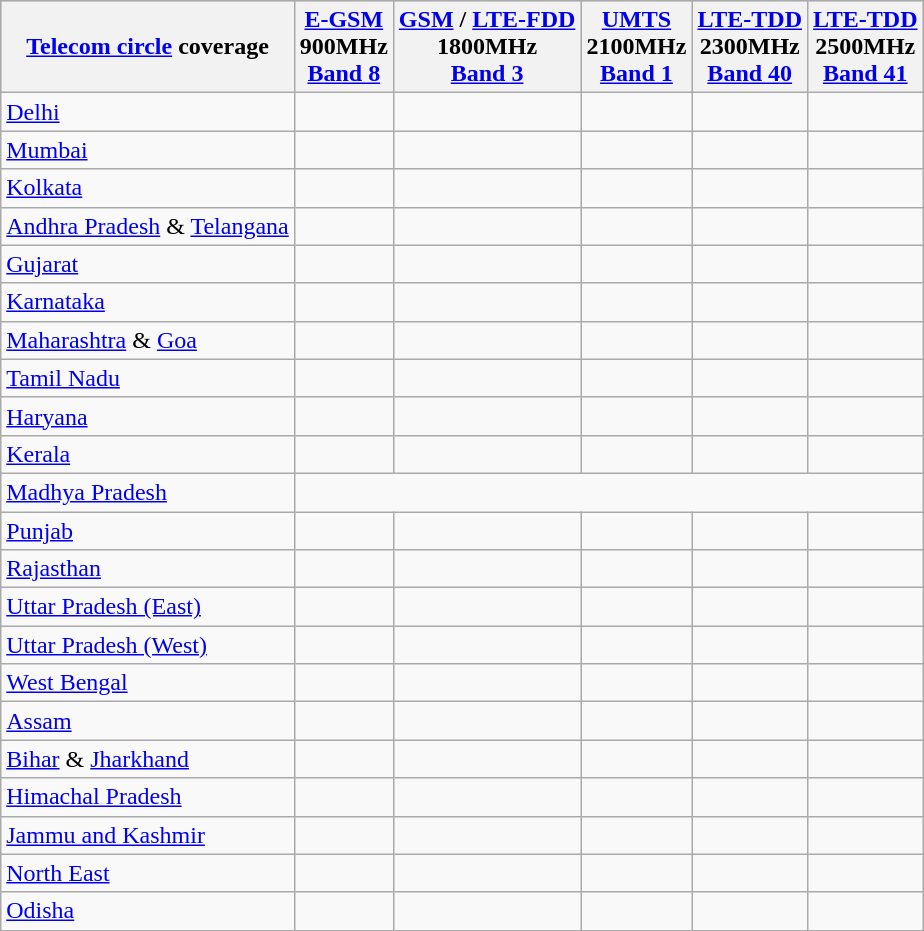<table class="wikitable sortable plainrowheaders">
<tr style="background:#ccc; text-align:center;">
<th scope="col"><a href='#'>Telecom circle</a> coverage</th>
<th scope="col"><a href='#'>E-GSM</a><br>900MHz<br><a href='#'>Band 8</a></th>
<th scope="col"><a href='#'>GSM</a> / <a href='#'>LTE-FDD</a><br>1800MHz<br><a href='#'>Band 3</a></th>
<th scope="col"><a href='#'>UMTS</a><br>2100MHz<br><a href='#'>Band 1</a></th>
<th scope="col"><a href='#'>LTE-TDD</a><br>2300MHz<br><a href='#'>Band 40</a></th>
<th scope="col"><a href='#'>LTE-TDD</a><br>2500MHz<br><a href='#'>Band 41</a></th>
</tr>
<tr>
<td><a href='#'>Delhi</a></td>
<td></td>
<td></td>
<td></td>
<td></td>
<td></td>
</tr>
<tr>
<td><a href='#'>Mumbai</a></td>
<td></td>
<td></td>
<td></td>
<td></td>
<td></td>
</tr>
<tr>
<td><a href='#'>Kolkata</a></td>
<td></td>
<td></td>
<td></td>
<td></td>
<td></td>
</tr>
<tr>
<td><a href='#'>Andhra Pradesh</a> & <a href='#'>Telangana</a></td>
<td></td>
<td></td>
<td></td>
<td></td>
<td></td>
</tr>
<tr>
<td><a href='#'>Gujarat</a></td>
<td></td>
<td></td>
<td></td>
<td></td>
<td></td>
</tr>
<tr>
<td><a href='#'>Karnataka</a></td>
<td></td>
<td></td>
<td></td>
<td></td>
<td></td>
</tr>
<tr>
<td><a href='#'>Maharashtra</a> & <a href='#'>Goa</a></td>
<td></td>
<td></td>
<td></td>
<td></td>
<td></td>
</tr>
<tr>
<td><a href='#'>Tamil Nadu</a></td>
<td></td>
<td></td>
<td></td>
<td></td>
<td></td>
</tr>
<tr>
<td><a href='#'>Haryana</a></td>
<td></td>
<td></td>
<td></td>
<td></td>
<td></td>
</tr>
<tr>
<td><a href='#'>Kerala</a></td>
<td></td>
<td></td>
<td></td>
<td></td>
<td></td>
</tr>
<tr>
<td><a href='#'>Madhya Pradesh</a></td>
</tr>
<tr>
<td><a href='#'>Punjab</a></td>
<td></td>
<td></td>
<td></td>
<td></td>
<td></td>
</tr>
<tr>
<td><a href='#'>Rajasthan</a></td>
<td></td>
<td></td>
<td></td>
<td></td>
<td></td>
</tr>
<tr>
<td><a href='#'>Uttar Pradesh (East)</a></td>
<td></td>
<td></td>
<td></td>
<td></td>
<td></td>
</tr>
<tr>
<td><a href='#'>Uttar Pradesh (West)</a></td>
<td></td>
<td></td>
<td></td>
<td></td>
<td></td>
</tr>
<tr>
<td><a href='#'>West Bengal</a></td>
<td></td>
<td></td>
<td></td>
<td></td>
<td></td>
</tr>
<tr>
<td><a href='#'>Assam</a></td>
<td></td>
<td></td>
<td></td>
<td></td>
<td></td>
</tr>
<tr>
<td><a href='#'>Bihar</a> & <a href='#'>Jharkhand</a></td>
<td></td>
<td></td>
<td></td>
<td></td>
<td></td>
</tr>
<tr>
<td><a href='#'>Himachal Pradesh</a></td>
<td></td>
<td></td>
<td></td>
<td></td>
<td></td>
</tr>
<tr>
<td><a href='#'>Jammu and Kashmir</a></td>
<td></td>
<td></td>
<td></td>
<td></td>
<td></td>
</tr>
<tr>
<td><a href='#'>North East</a></td>
<td></td>
<td></td>
<td></td>
<td></td>
<td></td>
</tr>
<tr>
<td><a href='#'>Odisha</a></td>
<td></td>
<td></td>
<td></td>
<td></td>
<td></td>
</tr>
</table>
